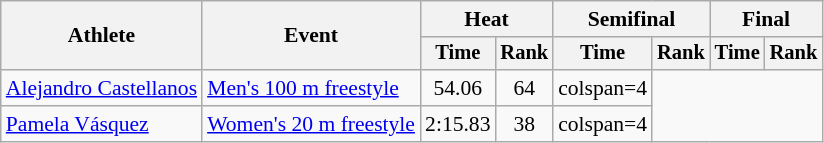<table class=wikitable style=font-size:90%;text-align:center>
<tr>
<th rowspan=2>Athlete</th>
<th rowspan=2>Event</th>
<th colspan=2>Heat</th>
<th colspan=2>Semifinal</th>
<th colspan=2>Final</th>
</tr>
<tr style=font-size:95%>
<th>Time</th>
<th>Rank</th>
<th>Time</th>
<th>Rank</th>
<th>Time</th>
<th>Rank</th>
</tr>
<tr>
<td align=left><a href='#'>Alejandro Castellanos</a></td>
<td align=left><a href='#'>Men's 100 m freestyle</a></td>
<td>54.06</td>
<td>64</td>
<td>colspan=4 </td>
</tr>
<tr>
<td align=left><a href='#'>Pamela Vásquez</a></td>
<td align=left><a href='#'>Women's 20 m freestyle</a></td>
<td>2:15.83</td>
<td>38</td>
<td>colspan=4 </td>
</tr>
</table>
